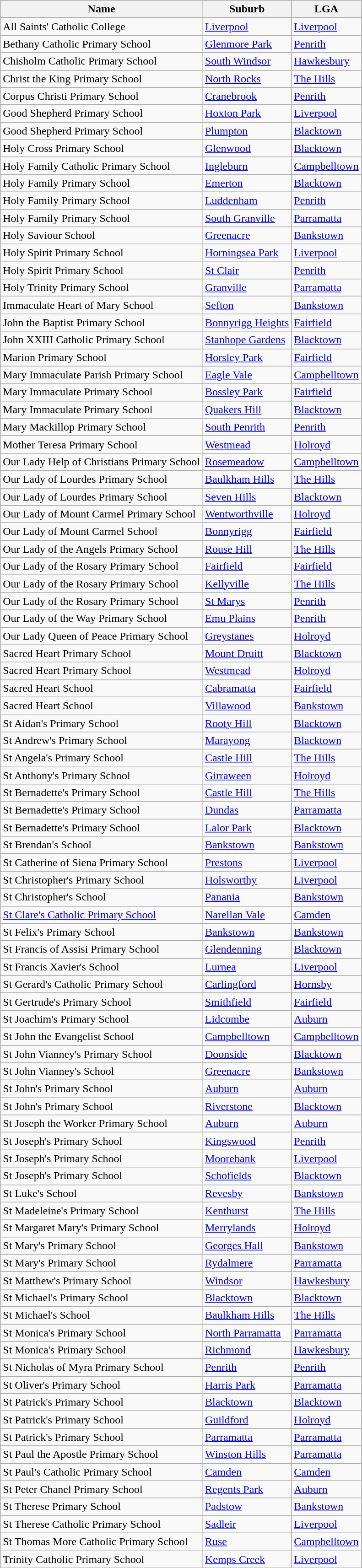<table class="wikitable sortable">
<tr>
<th>Name</th>
<th>Suburb</th>
<th>LGA</th>
</tr>
<tr>
<td>All Saints' Catholic College</td>
<td><a href='#'>Liverpool</a></td>
<td><a href='#'>Liverpool</a></td>
</tr>
<tr>
<td>Bethany Catholic Primary School</td>
<td><a href='#'>Glenmore Park</a></td>
<td><a href='#'>Penrith</a></td>
</tr>
<tr>
<td>Chisholm Catholic Primary School</td>
<td><a href='#'>South Windsor</a></td>
<td><a href='#'>Hawkesbury</a></td>
</tr>
<tr>
<td>Christ the King Primary School</td>
<td><a href='#'>North Rocks</a></td>
<td><a href='#'>The Hills</a></td>
</tr>
<tr>
<td>Corpus Christi Primary School</td>
<td><a href='#'>Cranebrook</a></td>
<td><a href='#'>Penrith</a></td>
</tr>
<tr>
<td>Good Shepherd Primary School</td>
<td><a href='#'>Hoxton Park</a></td>
<td><a href='#'>Liverpool</a></td>
</tr>
<tr>
<td>Good Shepherd Primary School</td>
<td><a href='#'>Plumpton</a></td>
<td><a href='#'>Blacktown</a></td>
</tr>
<tr>
<td>Holy Cross Primary School</td>
<td><a href='#'>Glenwood</a></td>
<td><a href='#'>Blacktown</a></td>
</tr>
<tr>
<td>Holy Family Catholic Primary School</td>
<td><a href='#'>Ingleburn</a></td>
<td><a href='#'>Campbelltown</a></td>
</tr>
<tr>
<td>Holy Family Primary School</td>
<td><a href='#'>Emerton</a></td>
<td><a href='#'>Blacktown</a></td>
</tr>
<tr>
<td>Holy Family Primary School</td>
<td><a href='#'>Luddenham</a></td>
<td><a href='#'>Penrith</a></td>
</tr>
<tr>
<td>Holy Family Primary School</td>
<td><a href='#'>South Granville</a></td>
<td><a href='#'>Parramatta</a></td>
</tr>
<tr>
<td>Holy Saviour School</td>
<td><a href='#'>Greenacre</a></td>
<td><a href='#'>Bankstown</a></td>
</tr>
<tr>
<td>Holy Spirit Primary School</td>
<td><a href='#'>Horningsea Park</a></td>
<td><a href='#'>Liverpool</a></td>
</tr>
<tr>
<td>Holy Spirit Primary School</td>
<td><a href='#'>St Clair</a></td>
<td><a href='#'>Penrith</a></td>
</tr>
<tr>
<td>Holy Trinity Primary School</td>
<td><a href='#'>Granville</a></td>
<td><a href='#'>Parramatta</a></td>
</tr>
<tr>
<td>Immaculate Heart of Mary School</td>
<td><a href='#'>Sefton</a></td>
<td><a href='#'>Bankstown</a></td>
</tr>
<tr>
<td>John the Baptist Primary School</td>
<td><a href='#'>Bonnyrigg Heights</a></td>
<td><a href='#'>Fairfield</a></td>
</tr>
<tr>
<td>John XXIII Catholic Primary School</td>
<td><a href='#'>Stanhope Gardens</a></td>
<td><a href='#'>Blacktown</a></td>
</tr>
<tr>
<td>Marion Primary School</td>
<td><a href='#'>Horsley Park</a></td>
<td><a href='#'>Fairfield</a></td>
</tr>
<tr>
<td>Mary Immaculate Parish Primary School</td>
<td><a href='#'>Eagle Vale</a></td>
<td><a href='#'>Campbelltown</a></td>
</tr>
<tr>
<td>Mary Immaculate Primary School</td>
<td><a href='#'>Bossley Park</a></td>
<td><a href='#'>Fairfield</a></td>
</tr>
<tr>
<td>Mary Immaculate Primary School</td>
<td><a href='#'>Quakers Hill</a></td>
<td><a href='#'>Blacktown</a></td>
</tr>
<tr>
<td>Mary Mackillop Primary School</td>
<td><a href='#'>South Penrith</a></td>
<td><a href='#'>Penrith</a></td>
</tr>
<tr>
<td>Mother Teresa Primary School</td>
<td><a href='#'>Westmead</a></td>
<td><a href='#'>Holroyd</a></td>
</tr>
<tr>
<td>Our Lady Help of Christians Primary School</td>
<td><a href='#'>Rosemeadow</a></td>
<td><a href='#'>Campbelltown</a></td>
</tr>
<tr>
<td>Our Lady of Lourdes Primary School</td>
<td><a href='#'>Baulkham Hills</a></td>
<td><a href='#'>The Hills</a></td>
</tr>
<tr>
<td>Our Lady of Lourdes Primary School</td>
<td><a href='#'>Seven Hills</a></td>
<td><a href='#'>Blacktown</a></td>
</tr>
<tr>
<td>Our Lady of Mount Carmel Primary School</td>
<td><a href='#'>Wentworthville</a></td>
<td><a href='#'>Holroyd</a></td>
</tr>
<tr>
<td>Our Lady of Mount Carmel School</td>
<td><a href='#'>Bonnyrigg</a></td>
<td><a href='#'>Fairfield</a></td>
</tr>
<tr>
<td>Our Lady of the Angels Primary School</td>
<td><a href='#'>Rouse Hill</a></td>
<td><a href='#'>The Hills</a></td>
</tr>
<tr>
<td>Our Lady of the Rosary Primary School</td>
<td><a href='#'>Fairfield</a></td>
<td><a href='#'>Fairfield</a></td>
</tr>
<tr>
<td>Our Lady of the Rosary Primary School</td>
<td><a href='#'>Kellyville</a></td>
<td><a href='#'>The Hills</a></td>
</tr>
<tr>
<td>Our Lady of the Rosary Primary School</td>
<td><a href='#'>St Marys</a></td>
<td><a href='#'>Penrith</a></td>
</tr>
<tr>
<td>Our Lady of the Way Primary School</td>
<td><a href='#'>Emu Plains</a></td>
<td><a href='#'>Penrith</a></td>
</tr>
<tr>
<td>Our Lady Queen of Peace Primary School</td>
<td><a href='#'>Greystanes</a></td>
<td><a href='#'>Holroyd</a></td>
</tr>
<tr>
<td>Sacred Heart Primary School</td>
<td><a href='#'>Mount Druitt</a></td>
<td><a href='#'>Blacktown</a></td>
</tr>
<tr>
<td>Sacred Heart Primary School</td>
<td><a href='#'>Westmead</a></td>
<td><a href='#'>Holroyd</a></td>
</tr>
<tr>
<td>Sacred Heart School</td>
<td><a href='#'>Cabramatta</a></td>
<td><a href='#'>Fairfield</a></td>
</tr>
<tr>
<td>Sacred Heart School</td>
<td><a href='#'>Villawood</a></td>
<td><a href='#'>Bankstown</a></td>
</tr>
<tr>
<td>St Aidan's Primary School</td>
<td><a href='#'>Rooty Hill</a></td>
<td><a href='#'>Blacktown</a></td>
</tr>
<tr>
<td>St Andrew's Primary School</td>
<td><a href='#'>Marayong</a></td>
<td><a href='#'>Blacktown</a></td>
</tr>
<tr>
<td>St Angela's Primary School</td>
<td><a href='#'>Castle Hill</a></td>
<td><a href='#'>The Hills</a></td>
</tr>
<tr>
<td>St Anthony's Primary School</td>
<td><a href='#'>Girraween</a></td>
<td><a href='#'>Holroyd</a></td>
</tr>
<tr>
<td>St Bernadette's Primary School</td>
<td><a href='#'>Castle Hill</a></td>
<td><a href='#'>The Hills</a></td>
</tr>
<tr>
<td>St Bernadette's Primary School</td>
<td><a href='#'>Dundas</a></td>
<td><a href='#'>Parramatta</a></td>
</tr>
<tr>
<td>St Bernadette's Primary School</td>
<td><a href='#'>Lalor Park</a></td>
<td><a href='#'>Blacktown</a></td>
</tr>
<tr>
<td>St Brendan's School</td>
<td><a href='#'>Bankstown</a></td>
<td><a href='#'>Bankstown</a></td>
</tr>
<tr>
<td>St Catherine of Siena Primary School</td>
<td><a href='#'>Prestons</a></td>
<td><a href='#'>Liverpool</a></td>
</tr>
<tr>
<td>St Christopher's Primary School</td>
<td><a href='#'>Holsworthy</a></td>
<td><a href='#'>Liverpool</a></td>
</tr>
<tr>
<td>St Christopher's School</td>
<td><a href='#'>Panania</a></td>
<td><a href='#'>Bankstown</a></td>
</tr>
<tr>
<td><a href='#'>St Clare's Catholic Primary School</a></td>
<td><a href='#'>Narellan Vale</a></td>
<td><a href='#'>Camden</a></td>
</tr>
<tr>
<td>St Felix's Primary School</td>
<td><a href='#'>Bankstown</a></td>
<td><a href='#'>Bankstown</a></td>
</tr>
<tr>
<td>St Francis of Assisi Primary School</td>
<td><a href='#'>Glendenning</a></td>
<td><a href='#'>Blacktown</a></td>
</tr>
<tr>
<td>St Francis Xavier's School</td>
<td><a href='#'>Lurnea</a></td>
<td><a href='#'>Liverpool</a></td>
</tr>
<tr>
<td>St Gerard's Catholic Primary School</td>
<td><a href='#'>Carlingford</a></td>
<td><a href='#'>Hornsby</a></td>
</tr>
<tr>
<td>St Gertrude's Primary School</td>
<td><a href='#'>Smithfield</a></td>
<td><a href='#'>Fairfield</a></td>
</tr>
<tr>
<td>St Joachim's Primary School</td>
<td><a href='#'>Lidcombe</a></td>
<td><a href='#'>Auburn</a></td>
</tr>
<tr>
<td>St John the Evangelist School</td>
<td><a href='#'>Campbelltown</a></td>
<td><a href='#'>Campbelltown</a></td>
</tr>
<tr>
<td>St John Vianney's Primary School</td>
<td><a href='#'>Doonside</a></td>
<td><a href='#'>Blacktown</a></td>
</tr>
<tr>
<td>St John Vianney's School</td>
<td><a href='#'>Greenacre</a></td>
<td><a href='#'>Bankstown</a></td>
</tr>
<tr>
<td>St John's Primary School</td>
<td><a href='#'>Auburn</a></td>
<td><a href='#'>Auburn</a></td>
</tr>
<tr>
<td>St John's Primary School</td>
<td><a href='#'>Riverstone</a></td>
<td><a href='#'>Blacktown</a></td>
</tr>
<tr>
<td>St Joseph the Worker Primary School</td>
<td><a href='#'>Auburn</a></td>
<td><a href='#'>Auburn</a></td>
</tr>
<tr>
<td>St Joseph's Primary School</td>
<td><a href='#'>Kingswood</a></td>
<td><a href='#'>Penrith</a></td>
</tr>
<tr>
<td>St Joseph's Primary School</td>
<td><a href='#'>Moorebank</a></td>
<td><a href='#'>Liverpool</a></td>
</tr>
<tr>
<td>St Joseph's Primary School</td>
<td><a href='#'>Schofields</a></td>
<td><a href='#'>Blacktown</a></td>
</tr>
<tr>
<td>St Luke's School</td>
<td><a href='#'>Revesby</a></td>
<td><a href='#'>Bankstown</a></td>
</tr>
<tr>
<td>St Madeleine's Primary School</td>
<td><a href='#'>Kenthurst</a></td>
<td><a href='#'>The Hills</a></td>
</tr>
<tr>
<td>St Margaret Mary's Primary School</td>
<td><a href='#'>Merrylands</a></td>
<td><a href='#'>Holroyd</a></td>
</tr>
<tr>
<td>St Mary's Primary School</td>
<td><a href='#'>Georges Hall</a></td>
<td><a href='#'>Bankstown</a></td>
</tr>
<tr>
<td>St Mary's Primary School</td>
<td><a href='#'>Rydalmere</a></td>
<td><a href='#'>Parramatta</a></td>
</tr>
<tr>
<td>St Matthew's Primary School</td>
<td><a href='#'>Windsor</a></td>
<td><a href='#'>Hawkesbury</a></td>
</tr>
<tr>
<td>St Michael's Primary School</td>
<td><a href='#'>Blacktown</a></td>
<td><a href='#'>Blacktown</a></td>
</tr>
<tr>
<td>St Michael's School</td>
<td><a href='#'>Baulkham Hills</a></td>
<td><a href='#'>The Hills</a></td>
</tr>
<tr>
<td>St Monica's Primary School</td>
<td><a href='#'>North Parramatta</a></td>
<td><a href='#'>Parramatta</a></td>
</tr>
<tr>
<td>St Monica's Primary School</td>
<td><a href='#'>Richmond</a></td>
<td><a href='#'>Hawkesbury</a></td>
</tr>
<tr>
<td>St Nicholas of Myra Primary School</td>
<td><a href='#'>Penrith</a></td>
<td><a href='#'>Penrith</a></td>
</tr>
<tr>
<td>St Oliver's Primary School</td>
<td><a href='#'>Harris Park</a></td>
<td><a href='#'>Parramatta</a></td>
</tr>
<tr>
<td>St Patrick's Primary School</td>
<td><a href='#'>Blacktown</a></td>
<td><a href='#'>Blacktown</a></td>
</tr>
<tr>
<td>St Patrick's Primary School</td>
<td><a href='#'>Guildford</a></td>
<td><a href='#'>Holroyd</a></td>
</tr>
<tr>
<td>St Patrick's Primary School</td>
<td><a href='#'>Parramatta</a></td>
<td><a href='#'>Parramatta</a></td>
</tr>
<tr>
<td>St Paul the Apostle Primary School</td>
<td><a href='#'>Winston Hills</a></td>
<td><a href='#'>Parramatta</a></td>
</tr>
<tr>
<td>St Paul's Catholic Primary School</td>
<td><a href='#'>Camden</a></td>
<td><a href='#'>Camden</a></td>
</tr>
<tr>
<td>St Peter Chanel Primary School</td>
<td><a href='#'>Regents Park</a></td>
<td><a href='#'>Auburn</a></td>
</tr>
<tr>
<td>St Therese Primary School</td>
<td><a href='#'>Padstow</a></td>
<td><a href='#'>Bankstown</a></td>
</tr>
<tr>
<td>St Therese Catholic Primary School</td>
<td><a href='#'>Sadleir</a></td>
<td><a href='#'>Liverpool</a></td>
</tr>
<tr>
<td>St Thomas More Catholic Primary School</td>
<td><a href='#'>Ruse</a></td>
<td><a href='#'>Campbelltown</a></td>
</tr>
<tr>
<td>Trinity Catholic Primary School</td>
<td><a href='#'>Kemps Creek</a></td>
<td><a href='#'>Liverpool</a></td>
</tr>
</table>
